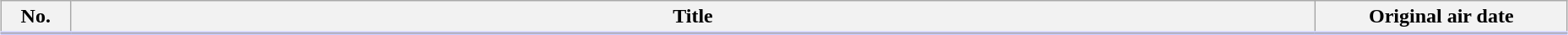<table class="wikitable" style="width:98%; margin:auto; background:#FFF;">
<tr style="border-bottom: 3px solid #CCF;">
<th style="width:3em;">No.</th>
<th>Title</th>
<th style="width:12em;">Original air date</th>
</tr>
<tr>
</tr>
</table>
